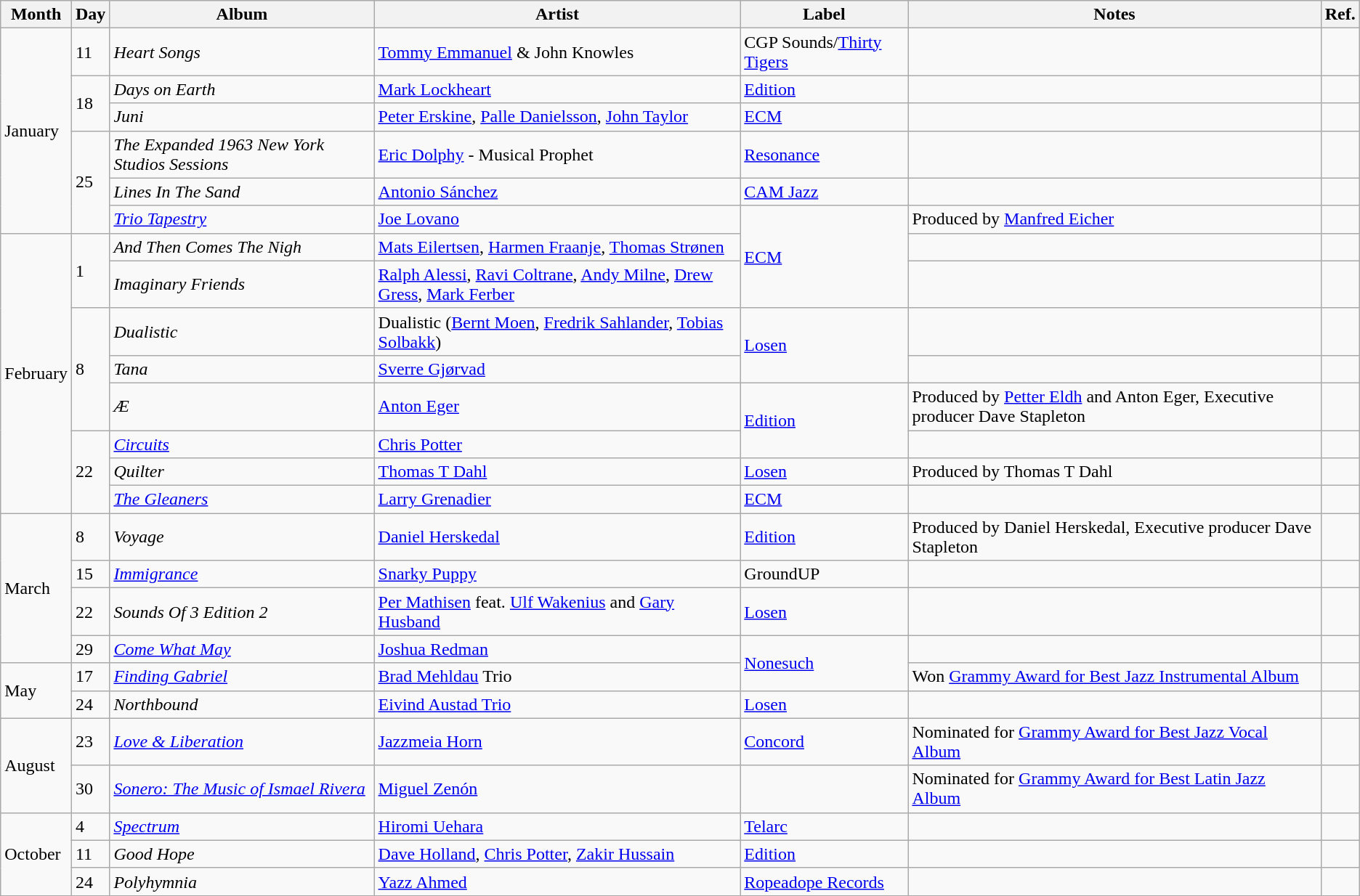<table class="wikitable">
<tr>
<th>Month</th>
<th>Day</th>
<th>Album</th>
<th>Artist</th>
<th>Label</th>
<th>Notes</th>
<th>Ref.</th>
</tr>
<tr>
<td rowspan="6">January</td>
<td>11</td>
<td><em>Heart Songs</em></td>
<td><a href='#'>Tommy Emmanuel</a> & John Knowles</td>
<td>CGP Sounds/<a href='#'>Thirty Tigers</a></td>
<td></td>
<td></td>
</tr>
<tr>
<td rowspan="2">18</td>
<td><em>Days on Earth</em></td>
<td><a href='#'>Mark Lockheart</a></td>
<td><a href='#'>Edition</a></td>
<td></td>
<td></td>
</tr>
<tr>
<td><em>Juni</em></td>
<td><a href='#'>Peter Erskine</a>, <a href='#'>Palle Danielsson</a>, <a href='#'>John Taylor</a></td>
<td><a href='#'>ECM</a></td>
<td></td>
<td></td>
</tr>
<tr>
<td rowspan="3">25</td>
<td><em>The Expanded 1963 New York Studios Sessions</em></td>
<td><a href='#'>Eric Dolphy</a> - Musical Prophet</td>
<td><a href='#'>Resonance</a></td>
<td></td>
<td></td>
</tr>
<tr>
<td><em>Lines In The Sand</em></td>
<td><a href='#'>Antonio Sánchez</a></td>
<td><a href='#'>CAM Jazz</a></td>
<td></td>
<td></td>
</tr>
<tr>
<td><em><a href='#'>Trio Tapestry</a></em></td>
<td><a href='#'>Joe Lovano</a></td>
<td rowspan="3"><a href='#'>ECM</a></td>
<td>Produced by <a href='#'>Manfred Eicher</a></td>
<td></td>
</tr>
<tr>
<td rowspan="8">February</td>
<td rowspan="2">1</td>
<td><em>And Then Comes The Nigh</em></td>
<td><a href='#'>Mats Eilertsen</a>, <a href='#'>Harmen Fraanje</a>, <a href='#'>Thomas Strønen</a></td>
<td></td>
<td></td>
</tr>
<tr>
<td><em>Imaginary Friends</em></td>
<td><a href='#'>Ralph Alessi</a>, <a href='#'>Ravi Coltrane</a>, <a href='#'>Andy Milne</a>, <a href='#'>Drew Gress</a>, <a href='#'>Mark Ferber</a></td>
<td></td>
<td></td>
</tr>
<tr>
<td rowspan="3">8</td>
<td><em>Dualistic</em></td>
<td>Dualistic (<a href='#'>Bernt Moen</a>, <a href='#'>Fredrik Sahlander</a>, <a href='#'>Tobias Solbakk</a>)</td>
<td rowspan="2"><a href='#'>Losen</a></td>
<td></td>
<td></td>
</tr>
<tr>
<td><em>Tana</em></td>
<td><a href='#'>Sverre Gjørvad</a></td>
<td></td>
<td></td>
</tr>
<tr>
<td><em>Æ</em></td>
<td><a href='#'>Anton Eger</a></td>
<td rowspan="2"><a href='#'>Edition</a></td>
<td>Produced by <a href='#'>Petter Eldh</a> and Anton Eger, Executive producer Dave Stapleton</td>
<td></td>
</tr>
<tr>
<td rowspan="3">22</td>
<td><em><a href='#'>Circuits</a></em></td>
<td><a href='#'>Chris Potter</a></td>
<td></td>
<td></td>
</tr>
<tr>
<td><em>Quilter</em></td>
<td><a href='#'>Thomas T Dahl</a></td>
<td><a href='#'>Losen</a></td>
<td>Produced by Thomas T Dahl</td>
<td></td>
</tr>
<tr>
<td><em><a href='#'>The Gleaners</a></em></td>
<td><a href='#'>Larry Grenadier</a></td>
<td><a href='#'>ECM</a></td>
<td></td>
<td></td>
</tr>
<tr>
<td rowspan="4">March</td>
<td>8</td>
<td><em>Voyage </em></td>
<td><a href='#'>Daniel Herskedal</a></td>
<td><a href='#'>Edition</a></td>
<td>Produced by Daniel Herskedal, Executive producer Dave Stapleton</td>
<td></td>
</tr>
<tr>
<td>15</td>
<td><em><a href='#'>Immigrance</a></em></td>
<td><a href='#'>Snarky Puppy</a></td>
<td>GroundUP</td>
<td></td>
<td></td>
</tr>
<tr>
<td>22</td>
<td><em>Sounds Of 3 Edition 2</em></td>
<td><a href='#'>Per Mathisen</a> feat. <a href='#'>Ulf Wakenius</a> and <a href='#'>Gary Husband</a></td>
<td><a href='#'>Losen</a></td>
<td></td>
<td></td>
</tr>
<tr>
<td>29</td>
<td><em><a href='#'>Come What May</a></em></td>
<td><a href='#'>Joshua Redman</a></td>
<td rowspan="2"><a href='#'>Nonesuch</a></td>
<td></td>
<td></td>
</tr>
<tr>
<td rowspan="2">May</td>
<td>17</td>
<td><em><a href='#'>Finding Gabriel</a></em></td>
<td><a href='#'>Brad Mehldau</a> Trio</td>
<td>Won <a href='#'>Grammy Award for Best Jazz Instrumental Album</a></td>
<td></td>
</tr>
<tr>
<td>24</td>
<td><em>Northbound</em></td>
<td><a href='#'>Eivind Austad Trio</a></td>
<td><a href='#'>Losen</a></td>
<td></td>
<td></td>
</tr>
<tr>
<td rowspan="2">August</td>
<td>23</td>
<td><em><a href='#'>Love & Liberation</a></em></td>
<td><a href='#'>Jazzmeia Horn</a></td>
<td><a href='#'>Concord</a></td>
<td>Nominated for <a href='#'>Grammy Award for Best Jazz Vocal Album</a></td>
<td></td>
</tr>
<tr>
<td>30</td>
<td><em><a href='#'>Sonero: The Music of Ismael Rivera</a></em></td>
<td><a href='#'>Miguel Zenón</a></td>
<td></td>
<td>Nominated for <a href='#'>Grammy Award for Best Latin Jazz Album</a></td>
<td></td>
</tr>
<tr>
<td rowspan="3">October</td>
<td>4</td>
<td><a href='#'><em>Spectrum</em></a></td>
<td><a href='#'>Hiromi Uehara</a></td>
<td><a href='#'>Telarc</a></td>
<td></td>
<td></td>
</tr>
<tr>
<td>11</td>
<td><em>Good Hope</em></td>
<td><a href='#'>Dave Holland</a>, <a href='#'>Chris Potter</a>, <a href='#'>Zakir Hussain</a></td>
<td><a href='#'>Edition</a></td>
<td></td>
<td></td>
</tr>
<tr>
<td>24</td>
<td><em>Polyhymnia</em></td>
<td><a href='#'>Yazz Ahmed</a></td>
<td><a href='#'>Ropeadope Records</a></td>
<td></td>
<td></td>
</tr>
</table>
